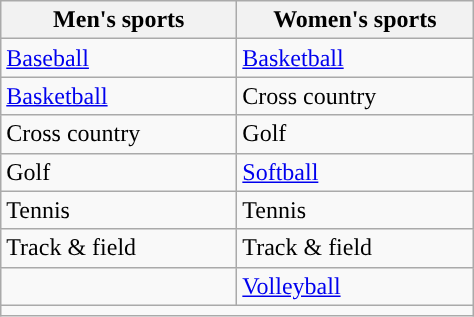<table class="wikitable" style=" ">
<tr>
<th width=150px>Men's sports</th>
<th width=150px>Women's sports</th>
</tr>
<tr>
<td><a href='#'>Baseball</a></td>
<td><a href='#'>Basketball</a></td>
</tr>
<tr>
<td><a href='#'>Basketball</a></td>
<td>Cross country</td>
</tr>
<tr>
<td>Cross country</td>
<td>Golf</td>
</tr>
<tr>
<td>Golf</td>
<td><a href='#'>Softball</a></td>
</tr>
<tr>
<td>Tennis</td>
<td>Tennis</td>
</tr>
<tr>
<td>Track & field</td>
<td>Track & field</td>
</tr>
<tr>
<td></td>
<td><a href='#'>Volleyball</a></td>
</tr>
<tr>
<td colspan="2"></td>
</tr>
</table>
